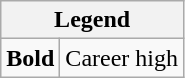<table class="wikitable mw-collapsible mw-collapsed">
<tr>
<th colspan="2">Legend</th>
</tr>
<tr>
<td><strong>Bold</strong></td>
<td>Career high</td>
</tr>
</table>
